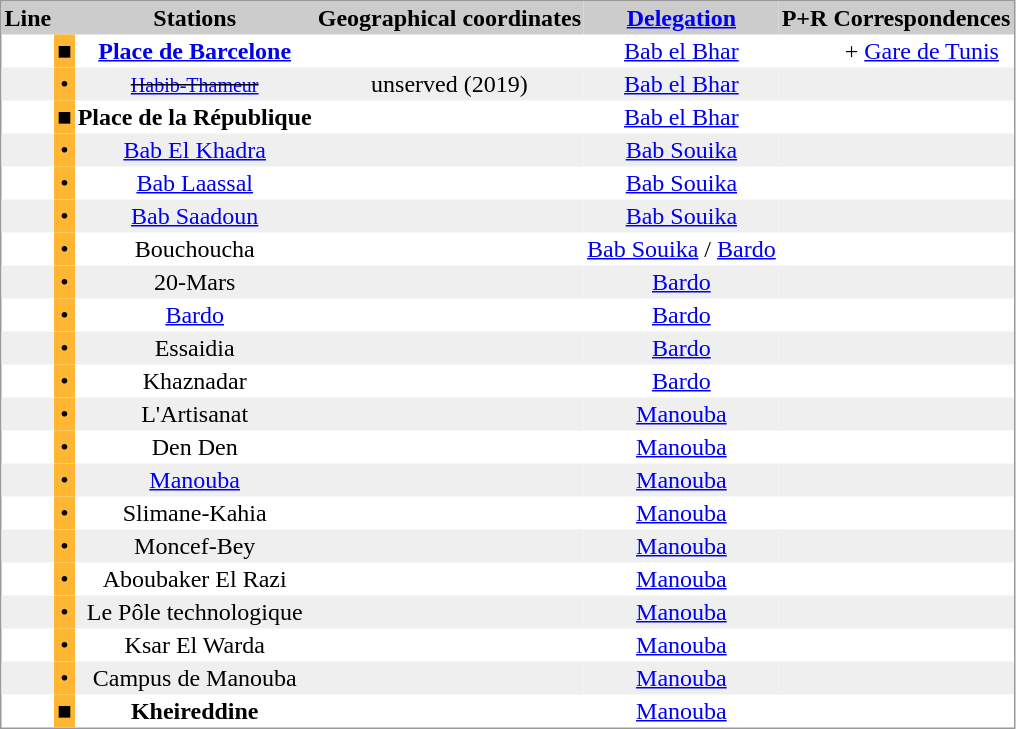<table class="mw-collapsible" style="border: 1px solid #999; background-color:#FFFFFF; text-align: center" cellspacing="0" cellpadding="2" border="0">
<tr bgcolor="#CCCCCC">
<th>Line </th>
<th></th>
<th>Stations</th>
<th>Geographical coordinates</th>
<th><a href='#'>Delegation</a></th>
<th>P+R</th>
<th>Correspondences</th>
</tr>
<tr>
<td></td>
<td bgcolor="#ffb733"><span>■</span></td>
<td><a href='#'><strong>Place de Barcelone</strong></a></td>
<td></td>
<td><a href='#'>Bab el Bhar</a></td>
<td></td>
<td> + <a href='#'>Gare de Tunis</a></td>
</tr>
<tr bgcolor="#efefef">
<td></td>
<td bgcolor="#ffb733"><span>•</span></td>
<td><small><s><a href='#'>Habib-Thameur</a></s></small></td>
<td>unserved (2019)</td>
<td><a href='#'>Bab el Bhar</a></td>
<td></td>
<td></td>
</tr>
<tr>
<td></td>
<td bgcolor="#ffb733"><span>■</span></td>
<td><strong>Place de la République</strong></td>
<td></td>
<td><a href='#'>Bab el Bhar</a></td>
<td></td>
<td></td>
</tr>
<tr bgcolor="#efefef">
<td></td>
<td bgcolor="#ffb733"><span>•</span></td>
<td><a href='#'>Bab El Khadra</a></td>
<td></td>
<td><a href='#'>Bab Souika</a></td>
<td></td>
<td></td>
</tr>
<tr>
<td></td>
<td bgcolor="#ffb733"><span>•</span></td>
<td><a href='#'>Bab Laassal</a></td>
<td></td>
<td><a href='#'>Bab Souika</a></td>
<td></td>
<td></td>
</tr>
<tr bgcolor="#efefef">
<td></td>
<td bgcolor="#ffb733"><span>•</span></td>
<td><a href='#'>Bab Saadoun</a></td>
<td></td>
<td><a href='#'>Bab Souika</a></td>
<td></td>
<td></td>
</tr>
<tr>
<td></td>
<td bgcolor="#ffb733"><span>•</span></td>
<td>Bouchoucha</td>
<td></td>
<td><a href='#'>Bab Souika</a> / <a href='#'>Bardo</a></td>
<td></td>
<td></td>
</tr>
<tr bgcolor="#efefef">
<td></td>
<td bgcolor="#ffb733"><span>•</span></td>
<td>20-Mars</td>
<td></td>
<td><a href='#'>Bardo</a></td>
<td></td>
<td></td>
</tr>
<tr>
<td></td>
<td bgcolor="#ffb733"><span>•</span></td>
<td><a href='#'>Bardo</a></td>
<td></td>
<td><a href='#'>Bardo</a></td>
<td></td>
<td></td>
</tr>
<tr bgcolor="#efefef">
<td></td>
<td bgcolor="#ffb733"><span>•</span></td>
<td>Essaidia</td>
<td></td>
<td><a href='#'>Bardo</a></td>
<td></td>
<td></td>
</tr>
<tr>
<td></td>
<td bgcolor="#ffb733"><span>•</span></td>
<td>Khaznadar</td>
<td></td>
<td><a href='#'>Bardo</a></td>
<td></td>
<td></td>
</tr>
<tr bgcolor="#efefef">
<td></td>
<td bgcolor="#ffb733"><span>•</span></td>
<td>L'Artisanat</td>
<td></td>
<td><a href='#'>Manouba</a></td>
<td></td>
<td></td>
</tr>
<tr>
<td></td>
<td bgcolor="#ffb733"><span>•</span></td>
<td>Den Den</td>
<td></td>
<td><a href='#'>Manouba</a></td>
<td></td>
<td></td>
</tr>
<tr bgcolor="#efefef">
<td></td>
<td bgcolor="#ffb733"><span>•</span></td>
<td><a href='#'>Manouba</a></td>
<td></td>
<td><a href='#'>Manouba</a></td>
<td></td>
<td></td>
</tr>
<tr>
<td></td>
<td bgcolor="#ffb733"><span>•</span></td>
<td>Slimane-Kahia</td>
<td></td>
<td><a href='#'>Manouba</a></td>
<td></td>
<td></td>
</tr>
<tr bgcolor="#efefef">
<td></td>
<td bgcolor="#ffb733"><span>•</span></td>
<td>Moncef-Bey</td>
<td></td>
<td><a href='#'>Manouba</a></td>
<td></td>
<td></td>
</tr>
<tr>
<td></td>
<td bgcolor="#ffb733"><span>•</span></td>
<td>Aboubaker El Razi</td>
<td></td>
<td><a href='#'>Manouba</a></td>
<td></td>
<td></td>
</tr>
<tr bgcolor="#efefef">
<td></td>
<td bgcolor="#ffb733"><span>•</span></td>
<td>Le Pôle technologique</td>
<td></td>
<td><a href='#'>Manouba</a></td>
<td></td>
<td></td>
</tr>
<tr>
<td></td>
<td bgcolor="#ffb733"><span>•</span></td>
<td>Ksar El Warda</td>
<td></td>
<td><a href='#'>Manouba</a></td>
<td></td>
<td></td>
</tr>
<tr bgcolor="#efefef">
<td></td>
<td bgcolor="#ffb733"><span>•</span></td>
<td>Campus de Manouba</td>
<td></td>
<td><a href='#'>Manouba</a></td>
<td></td>
<td></td>
</tr>
<tr>
<td></td>
<td bgcolor="#ffb733"><span>■</span></td>
<td><strong>Kheireddine</strong></td>
<td></td>
<td><a href='#'>Manouba</a></td>
<td></td>
<td></td>
</tr>
</table>
